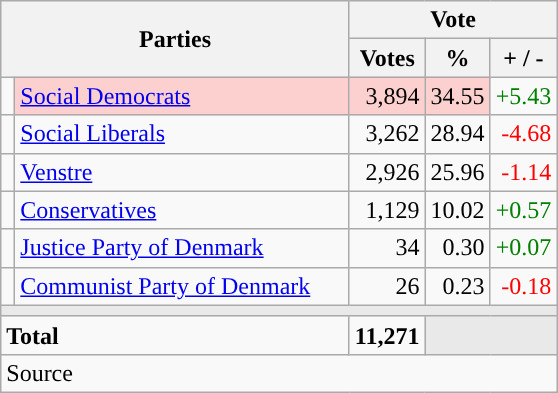<table class="wikitable" style="text-align:right;">
<tr>
<th style="text-align:centre;" rowspan="2" colspan="2" width="225">Parties</th>
<th colspan="3">Vote</th>
</tr>
<tr>
<th width="15">Votes</th>
<th width="15">%</th>
<th width="15">+ / -</th>
</tr>
<tr>
<td width="2" style="color:inherit;background:"></td>
<td bgcolor=#fbd0ce  align="left"><a href='#'>Social Democrats</a></td>
<td bgcolor=#fbd0ce>3,894</td>
<td bgcolor=#fbd0ce>34.55</td>
<td style=color:green;>+5.43</td>
</tr>
<tr>
<td width="2" style="color:inherit;background:"></td>
<td align="left"><a href='#'>Social Liberals</a></td>
<td>3,262</td>
<td>28.94</td>
<td style=color:red;>-4.68</td>
</tr>
<tr>
<td width="2" style="color:inherit;background:"></td>
<td align="left"><a href='#'>Venstre</a></td>
<td>2,926</td>
<td>25.96</td>
<td style=color:red;>-1.14</td>
</tr>
<tr>
<td width="2" style="color:inherit;background:"></td>
<td align="left"><a href='#'>Conservatives</a></td>
<td>1,129</td>
<td>10.02</td>
<td style=color:green;>+0.57</td>
</tr>
<tr>
<td width="2" style="color:inherit;background:"></td>
<td align="left"><a href='#'>Justice Party of Denmark</a></td>
<td>34</td>
<td>0.30</td>
<td style=color:green;>+0.07</td>
</tr>
<tr>
<td width="2" style="color:inherit;background:"></td>
<td align="left"><a href='#'>Communist Party of Denmark</a></td>
<td>26</td>
<td>0.23</td>
<td style=color:red;>-0.18</td>
</tr>
<tr>
<td colspan="7" bgcolor="#E9E9E9"></td>
</tr>
<tr>
<td align="left" colspan="2"><strong>Total</strong></td>
<td><strong>11,271</strong></td>
<td bgcolor="#E9E9E9" colspan="2"></td>
</tr>
<tr>
<td align="left" colspan="6">Source</td>
</tr>
</table>
